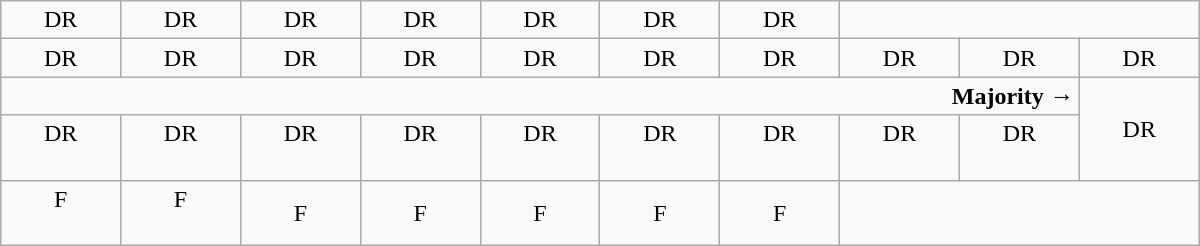<table class="wikitable" style="text-align:center" width=800px>
<tr>
<td>DR</td>
<td>DR</td>
<td>DR</td>
<td>DR</td>
<td>DR</td>
<td>DR</td>
<td>DR</td>
</tr>
<tr>
<td width=50px >DR</td>
<td width=50px >DR</td>
<td width=50px >DR</td>
<td width=50px >DR</td>
<td width=50px >DR</td>
<td width=50px >DR</td>
<td width=50px >DR</td>
<td width=50px >DR</td>
<td width=50px >DR</td>
<td width=50px >DR</td>
</tr>
<tr>
<td colspan=9 style="text-align:right"><strong>Majority →</strong></td>
<td rowspan=2 >DR</td>
</tr>
<tr>
<td>DR<br><br></td>
<td>DR<br><br></td>
<td>DR<br><br></td>
<td>DR<br><br></td>
<td>DR<br><br></td>
<td>DR<br><br></td>
<td>DR<br><br></td>
<td>DR<br><br></td>
<td>DR<br><br></td>
</tr>
<tr>
<td>F<br><br></td>
<td>F<br><br></td>
<td>F</td>
<td>F</td>
<td>F</td>
<td>F</td>
<td>F</td>
</tr>
</table>
